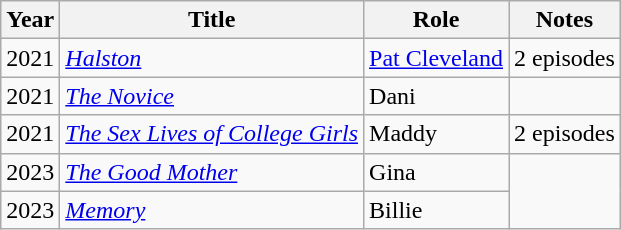<table class="wikitable sortable">
<tr>
<th>Year</th>
<th>Title</th>
<th>Role</th>
<th class="unsortable">Notes</th>
</tr>
<tr>
<td>2021</td>
<td><em><a href='#'>Halston</a></em></td>
<td><a href='#'>Pat Cleveland</a></td>
<td>2 episodes</td>
</tr>
<tr>
<td>2021</td>
<td><em><a href='#'>The Novice</a></em></td>
<td>Dani</td>
</tr>
<tr>
<td>2021</td>
<td><em><a href='#'>The Sex Lives of College Girls</a></em></td>
<td>Maddy</td>
<td>2 episodes</td>
</tr>
<tr>
<td>2023</td>
<td><em><a href='#'>The Good Mother</a></em></td>
<td>Gina</td>
</tr>
<tr>
<td>2023</td>
<td><em><a href='#'>Memory</a></em></td>
<td>Billie</td>
</tr>
</table>
